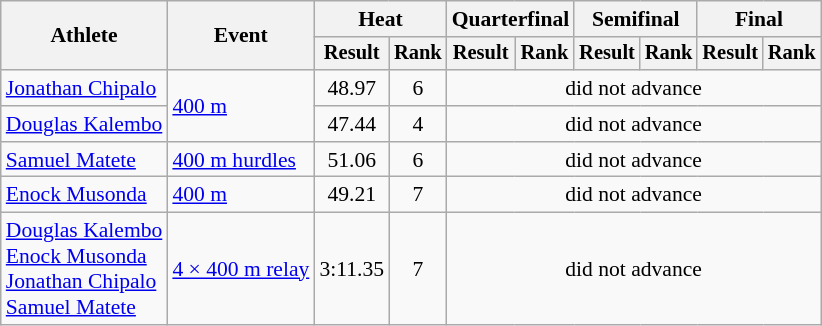<table class="wikitable" style="font-size:90%">
<tr>
<th rowspan="2">Athlete</th>
<th rowspan="2">Event</th>
<th colspan="2">Heat</th>
<th colspan="2">Quarterfinal</th>
<th colspan="2">Semifinal</th>
<th colspan="2">Final</th>
</tr>
<tr style="font-size:95%">
<th>Result</th>
<th>Rank</th>
<th>Result</th>
<th>Rank</th>
<th>Result</th>
<th>Rank</th>
<th>Result</th>
<th>Rank</th>
</tr>
<tr align=center>
<td align=left><a href='#'>Jonathan Chipalo</a></td>
<td align=left rowspan=2><a href='#'>400 m</a></td>
<td>48.97</td>
<td>6</td>
<td colspan=6>did not advance</td>
</tr>
<tr align=center>
<td align=left><a href='#'>Douglas Kalembo</a></td>
<td>47.44</td>
<td>4</td>
<td colspan=6>did not advance</td>
</tr>
<tr align=center>
<td align=left><a href='#'>Samuel Matete</a></td>
<td align=left><a href='#'>400 m hurdles</a></td>
<td>51.06</td>
<td>6</td>
<td colspan=6>did not advance</td>
</tr>
<tr align=center>
<td align=left><a href='#'>Enock Musonda</a></td>
<td align=left><a href='#'>400 m</a></td>
<td>49.21</td>
<td>7</td>
<td colspan=6>did not advance</td>
</tr>
<tr align=center>
<td align=left><a href='#'>Douglas Kalembo</a><br><a href='#'>Enock Musonda</a><br><a href='#'>Jonathan Chipalo</a><br><a href='#'>Samuel Matete</a></td>
<td align=left><a href='#'>4 × 400 m relay</a></td>
<td>3:11.35</td>
<td>7</td>
<td colspan=6>did not advance</td>
</tr>
</table>
